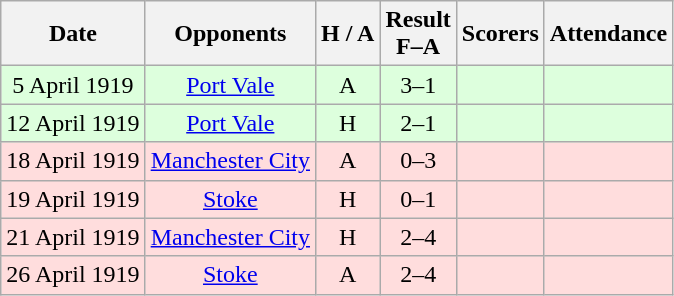<table class="wikitable" style="text-align:center">
<tr>
<th>Date</th>
<th>Opponents</th>
<th>H / A</th>
<th>Result<br>F–A</th>
<th>Scorers</th>
<th>Attendance</th>
</tr>
<tr bgcolor="#ddffdd">
<td>5 April 1919</td>
<td><a href='#'>Port Vale</a></td>
<td>A</td>
<td>3–1</td>
<td></td>
<td></td>
</tr>
<tr bgcolor="#ddffdd">
<td>12 April 1919</td>
<td><a href='#'>Port Vale</a></td>
<td>H</td>
<td>2–1</td>
<td></td>
<td></td>
</tr>
<tr bgcolor="#ffdddd">
<td>18 April 1919</td>
<td><a href='#'>Manchester City</a></td>
<td>A</td>
<td>0–3</td>
<td></td>
<td></td>
</tr>
<tr bgcolor="#ffdddd">
<td>19 April 1919</td>
<td><a href='#'>Stoke</a></td>
<td>H</td>
<td>0–1</td>
<td></td>
<td></td>
</tr>
<tr bgcolor="#ffdddd">
<td>21 April 1919</td>
<td><a href='#'>Manchester City</a></td>
<td>H</td>
<td>2–4</td>
<td></td>
<td></td>
</tr>
<tr bgcolor="#ffdddd">
<td>26 April 1919</td>
<td><a href='#'>Stoke</a></td>
<td>A</td>
<td>2–4</td>
<td></td>
<td></td>
</tr>
</table>
